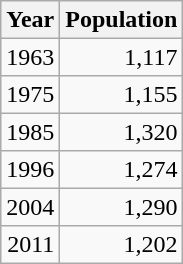<table class="wikitable" style="line-height:1.1em;">
<tr>
<th>Year</th>
<th>Population</th>
</tr>
<tr align="right">
<td>1963</td>
<td>1,117</td>
</tr>
<tr align="right">
<td>1975</td>
<td>1,155</td>
</tr>
<tr align="right">
<td>1985</td>
<td>1,320</td>
</tr>
<tr align="right">
<td>1996</td>
<td>1,274</td>
</tr>
<tr align="right">
<td>2004</td>
<td>1,290</td>
</tr>
<tr align="right">
<td>2011</td>
<td>1,202</td>
</tr>
</table>
